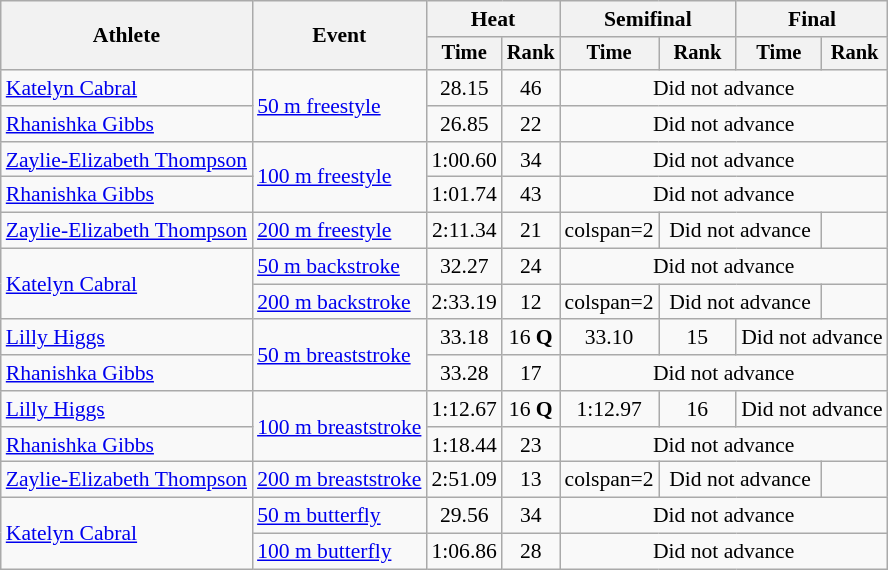<table class=wikitable style=font-size:90%>
<tr>
<th rowspan=2>Athlete</th>
<th rowspan=2>Event</th>
<th colspan=2>Heat</th>
<th colspan=2>Semifinal</th>
<th colspan=2>Final</th>
</tr>
<tr style=font-size:95%>
<th>Time</th>
<th>Rank</th>
<th>Time</th>
<th>Rank</th>
<th>Time</th>
<th>Rank</th>
</tr>
<tr align=center>
<td align=left><a href='#'>Katelyn Cabral</a></td>
<td align=left rowspan=2><a href='#'>50 m freestyle</a></td>
<td>28.15</td>
<td>46</td>
<td colspan=4>Did not advance</td>
</tr>
<tr align=center>
<td align=left><a href='#'>Rhanishka Gibbs</a></td>
<td>26.85</td>
<td>22</td>
<td colspan=4>Did not advance</td>
</tr>
<tr align=center>
<td align=left><a href='#'>Zaylie-Elizabeth Thompson</a></td>
<td align=left rowspan=2><a href='#'>100 m freestyle</a></td>
<td>1:00.60</td>
<td>34</td>
<td colspan=4>Did not advance</td>
</tr>
<tr align=center>
<td align=left><a href='#'>Rhanishka Gibbs</a></td>
<td>1:01.74</td>
<td>43</td>
<td colspan=4>Did not advance</td>
</tr>
<tr align=center>
<td align=left><a href='#'>Zaylie-Elizabeth Thompson</a></td>
<td align=left><a href='#'>200 m freestyle</a></td>
<td>2:11.34</td>
<td>21</td>
<td>colspan=2 </td>
<td colspan=2>Did not advance</td>
</tr>
<tr align=center>
<td align=left rowspan=2><a href='#'>Katelyn Cabral</a></td>
<td align=left><a href='#'>50 m backstroke</a></td>
<td>32.27</td>
<td>24</td>
<td colspan=4>Did not advance</td>
</tr>
<tr align=center>
<td align=left><a href='#'>200 m backstroke</a></td>
<td>2:33.19</td>
<td>12</td>
<td>colspan=2 </td>
<td colspan=2>Did not advance</td>
</tr>
<tr align=center>
<td align=left><a href='#'>Lilly Higgs</a></td>
<td align=left rowspan=2><a href='#'>50 m breaststroke</a></td>
<td>33.18</td>
<td>16 <strong>Q</strong></td>
<td>33.10</td>
<td>15</td>
<td colspan=2>Did not advance</td>
</tr>
<tr align=center>
<td align=left><a href='#'>Rhanishka Gibbs</a></td>
<td>33.28</td>
<td>17</td>
<td colspan=4>Did not advance</td>
</tr>
<tr align=center>
<td align=left><a href='#'>Lilly Higgs</a></td>
<td align=left rowspan=2><a href='#'>100 m breaststroke</a></td>
<td>1:12.67</td>
<td>16 <strong>Q</strong></td>
<td>1:12.97</td>
<td>16</td>
<td colspan=2>Did not advance</td>
</tr>
<tr align=center>
<td align=left><a href='#'>Rhanishka Gibbs</a></td>
<td>1:18.44</td>
<td>23</td>
<td colspan=4>Did not advance</td>
</tr>
<tr align=center>
<td align=left><a href='#'>Zaylie-Elizabeth Thompson</a></td>
<td align=left rowspan=1><a href='#'>200 m breaststroke</a></td>
<td>2:51.09</td>
<td>13</td>
<td>colspan=2 </td>
<td colspan=2>Did not advance</td>
</tr>
<tr align=center>
<td align=left rowspan=2><a href='#'>Katelyn Cabral</a></td>
<td align=left><a href='#'>50 m butterfly</a></td>
<td>29.56</td>
<td>34</td>
<td colspan=4>Did not advance</td>
</tr>
<tr align=center>
<td align=left><a href='#'>100 m butterfly</a></td>
<td>1:06.86</td>
<td>28</td>
<td colspan=4>Did not advance</td>
</tr>
</table>
